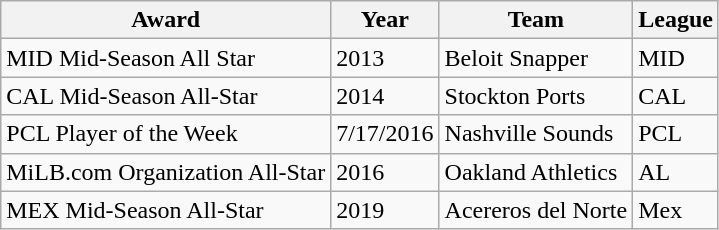<table class="wikitable">
<tr>
<th>Award</th>
<th>Year</th>
<th>Team</th>
<th>League</th>
</tr>
<tr>
<td>MID Mid-Season All Star</td>
<td>2013</td>
<td>Beloit Snapper</td>
<td>MID</td>
</tr>
<tr>
<td>CAL Mid-Season All-Star</td>
<td>2014</td>
<td>Stockton Ports</td>
<td>CAL</td>
</tr>
<tr>
<td>PCL Player of the Week</td>
<td>7/17/2016</td>
<td>Nashville Sounds</td>
<td>PCL</td>
</tr>
<tr>
<td>MiLB.com Organization All-Star</td>
<td>2016</td>
<td>Oakland Athletics</td>
<td>AL</td>
</tr>
<tr>
<td>MEX Mid-Season All-Star</td>
<td>2019</td>
<td>Acereros del Norte</td>
<td>Mex</td>
</tr>
</table>
